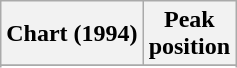<table class="wikitable sortable">
<tr>
<th align="left">Chart (1994)</th>
<th align="center">Peak<br>position</th>
</tr>
<tr>
</tr>
<tr>
</tr>
</table>
